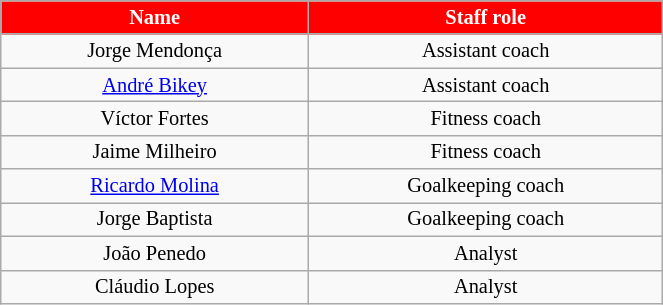<table class="wikitable" style="text-align:center; font-size:85%; width:35%;">
<tr>
<th style="background:#f00; color:#fff; text-align:center;">Name</th>
<th style="background:#f00; color:#fff; text-align:center;">Staff role</th>
</tr>
<tr>
<td>Jorge Mendonça</td>
<td>Assistant coach</td>
</tr>
<tr>
<td><a href='#'>André Bikey</a></td>
<td>Assistant coach</td>
</tr>
<tr>
<td>Víctor Fortes</td>
<td>Fitness coach</td>
</tr>
<tr>
<td>Jaime Milheiro</td>
<td>Fitness coach</td>
</tr>
<tr>
<td><a href='#'>Ricardo Molina</a></td>
<td>Goalkeeping coach</td>
</tr>
<tr>
<td>Jorge Baptista</td>
<td>Goalkeeping coach</td>
</tr>
<tr>
<td>João Penedo</td>
<td>Analyst</td>
</tr>
<tr>
<td>Cláudio Lopes</td>
<td>Analyst</td>
</tr>
</table>
